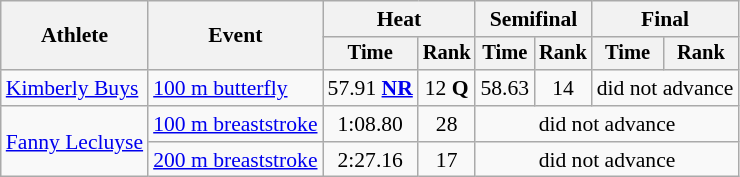<table class=wikitable style="font-size:90%">
<tr>
<th rowspan="2">Athlete</th>
<th rowspan="2">Event</th>
<th colspan="2">Heat</th>
<th colspan="2">Semifinal</th>
<th colspan="2">Final</th>
</tr>
<tr style="font-size:95%">
<th>Time</th>
<th>Rank</th>
<th>Time</th>
<th>Rank</th>
<th>Time</th>
<th>Rank</th>
</tr>
<tr align=center>
<td align=left><a href='#'>Kimberly Buys</a></td>
<td align=left><a href='#'>100 m butterfly</a></td>
<td>57.91 <strong><a href='#'>NR</a></strong></td>
<td>12 <strong>Q</strong></td>
<td>58.63</td>
<td>14</td>
<td colspan=2>did not advance</td>
</tr>
<tr align=center>
<td align=left rowspan=2><a href='#'>Fanny Lecluyse</a></td>
<td align=left><a href='#'>100 m breaststroke</a></td>
<td>1:08.80</td>
<td>28</td>
<td colspan=4>did not advance</td>
</tr>
<tr align=center>
<td align=left><a href='#'>200 m breaststroke</a></td>
<td>2:27.16</td>
<td>17</td>
<td colspan=4>did not advance</td>
</tr>
</table>
